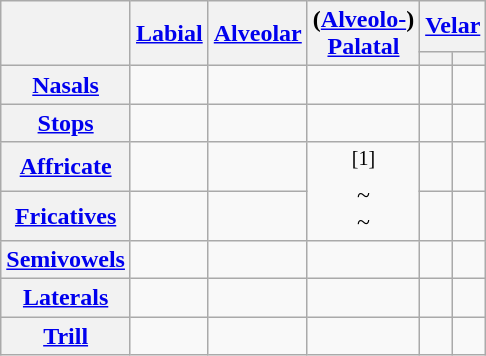<table class="wikitable" style="text-align: center;">
<tr>
<th rowspan="2"></th>
<th rowspan="2"><a href='#'>Labial</a></th>
<th rowspan="2"><a href='#'>Alveolar</a></th>
<th rowspan="2">(<a href='#'>Alveolo-</a>)<br><a href='#'>Palatal</a></th>
<th colspan="2"><a href='#'>Velar</a></th>
</tr>
<tr>
<th></th>
<th></th>
</tr>
<tr>
<th><a href='#'>Nasals</a></th>
<td> </td>
<td> </td>
<td> </td>
<td> </td>
<td></td>
</tr>
<tr>
<th><a href='#'>Stops</a></th>
<td> </td>
<td> </td>
<td> </td>
<td> </td>
<td> </td>
</tr>
<tr>
<th><a href='#'>Affricate</a></th>
<td></td>
<td></td>
<td rowspan="2"> <sup>[1]</sup><br>~<br>  ~ </td>
<td></td>
<td></td>
</tr>
<tr>
<th><a href='#'>Fricatives</a></th>
<td></td>
<td> </td>
<td>    </td>
<td></td>
</tr>
<tr>
<th><a href='#'>Semivowels</a></th>
<td></td>
<td></td>
<td> </td>
<td></td>
<td> </td>
</tr>
<tr>
<th><a href='#'>Laterals</a></th>
<td></td>
<td> </td>
<td> </td>
<td></td>
<td></td>
</tr>
<tr>
<th><a href='#'>Trill</a></th>
<td></td>
<td> </td>
<td></td>
<td></td>
<td></td>
</tr>
</table>
